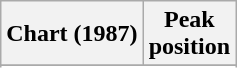<table class="wikitable">
<tr>
<th>Chart (1987)</th>
<th>Peak<br>position</th>
</tr>
<tr>
</tr>
<tr>
</tr>
</table>
